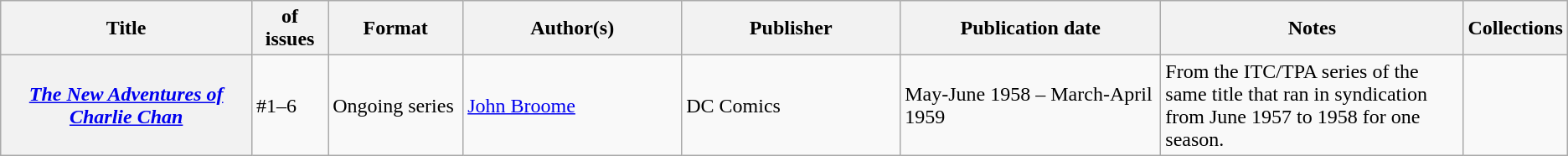<table class="wikitable">
<tr>
<th>Title</th>
<th style="width:40pt"> of issues</th>
<th style="width:75pt">Format</th>
<th style="width:125pt">Author(s)</th>
<th style="width:125pt">Publisher</th>
<th style="width:150pt">Publication date</th>
<th style="width:175pt">Notes</th>
<th>Collections</th>
</tr>
<tr>
<th><em><a href='#'>The New Adventures of Charlie Chan</a></em></th>
<td>#1–6</td>
<td>Ongoing series</td>
<td><a href='#'>John Broome</a></td>
<td>DC Comics</td>
<td>May-June 1958 – March-April 1959</td>
<td>From the ITC/TPA series of the same title that ran in syndication from June 1957 to 1958 for one season.</td>
<td></td>
</tr>
</table>
